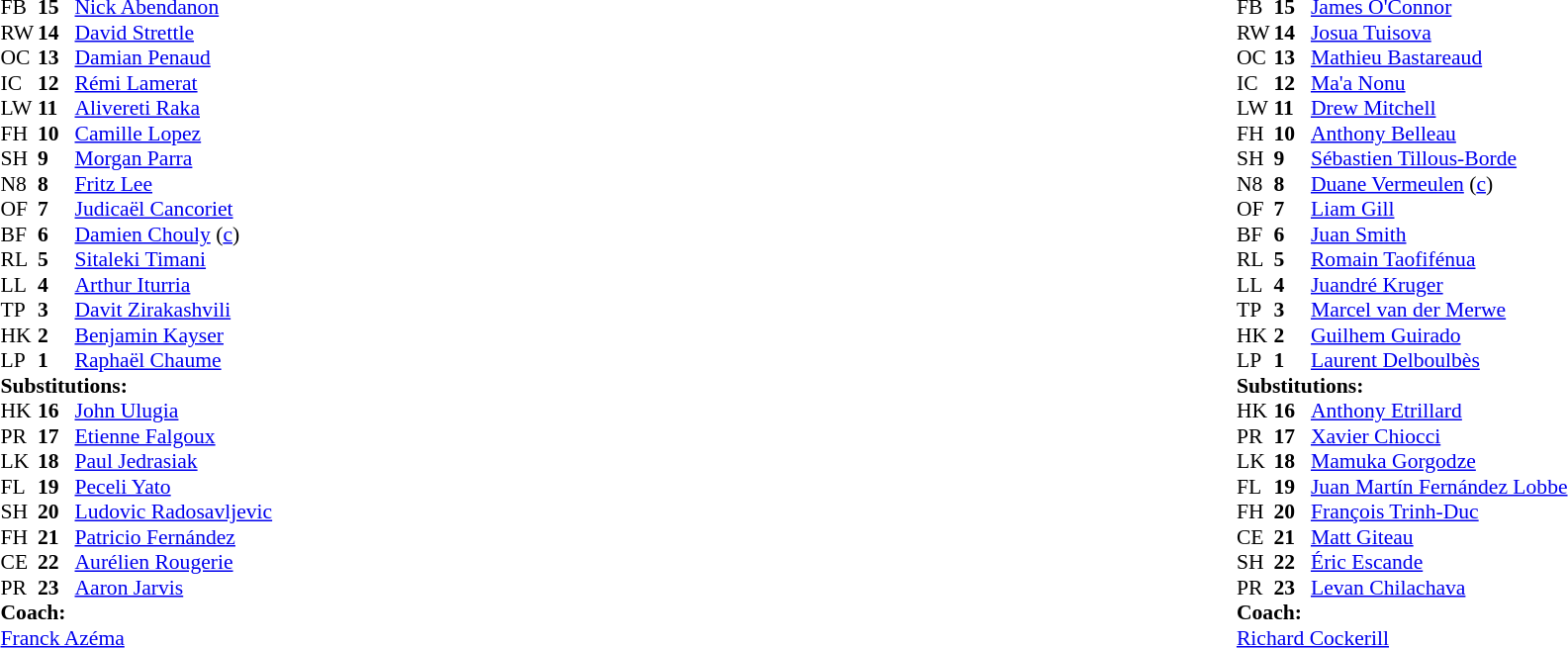<table width="100%">
<tr>
<td valign="top" width="50%"><br><table style="font-size: 90%" cellspacing="0" cellpadding="0">
<tr>
<th width="25"></th>
<th width="25"></th>
</tr>
<tr>
<td>FB</td>
<td><strong>15</strong></td>
<td> <a href='#'>Nick Abendanon</a></td>
</tr>
<tr>
<td>RW</td>
<td><strong>14</strong></td>
<td> <a href='#'>David Strettle</a></td>
<td></td>
</tr>
<tr>
<td>OC</td>
<td><strong>13</strong></td>
<td> <a href='#'>Damian Penaud</a></td>
<td></td>
</tr>
<tr>
<td>IC</td>
<td><strong>12</strong></td>
<td> <a href='#'>Rémi Lamerat</a></td>
</tr>
<tr>
<td>LW</td>
<td><strong>11</strong></td>
<td> <a href='#'>Alivereti Raka</a></td>
</tr>
<tr>
<td>FH</td>
<td><strong>10</strong></td>
<td> <a href='#'>Camille Lopez</a></td>
</tr>
<tr>
<td>SH</td>
<td><strong>9</strong></td>
<td> <a href='#'>Morgan Parra</a></td>
</tr>
<tr>
<td>N8</td>
<td><strong>8</strong></td>
<td> <a href='#'>Fritz Lee</a></td>
<td></td>
</tr>
<tr>
<td>OF</td>
<td><strong>7</strong></td>
<td> <a href='#'>Judicaël Cancoriet</a></td>
</tr>
<tr>
<td>BF</td>
<td><strong>6</strong></td>
<td> <a href='#'>Damien Chouly</a> (<a href='#'>c</a>)</td>
</tr>
<tr>
<td>RL</td>
<td><strong>5</strong></td>
<td> <a href='#'>Sitaleki Timani</a></td>
<td></td>
</tr>
<tr>
<td>LL</td>
<td><strong>4</strong></td>
<td> <a href='#'>Arthur Iturria</a></td>
<td></td>
</tr>
<tr>
<td>TP</td>
<td><strong>3</strong></td>
<td> <a href='#'>Davit Zirakashvili</a></td>
<td></td>
</tr>
<tr>
<td>HK</td>
<td><strong>2</strong></td>
<td> <a href='#'>Benjamin Kayser</a></td>
<td></td>
</tr>
<tr>
<td>LP</td>
<td><strong>1</strong></td>
<td> <a href='#'>Raphaël Chaume</a></td>
<td></td>
</tr>
<tr>
<td colspan=3><strong>Substitutions:</strong></td>
</tr>
<tr>
<td>HK</td>
<td><strong>16</strong></td>
<td> <a href='#'>John Ulugia</a></td>
<td></td>
</tr>
<tr>
<td>PR</td>
<td><strong>17</strong></td>
<td> <a href='#'>Etienne Falgoux</a></td>
<td></td>
</tr>
<tr>
<td>LK</td>
<td><strong>18</strong></td>
<td> <a href='#'>Paul Jedrasiak</a></td>
<td></td>
</tr>
<tr>
<td>FL</td>
<td><strong>19</strong></td>
<td> <a href='#'>Peceli Yato</a></td>
<td></td>
</tr>
<tr>
<td>SH</td>
<td><strong>20</strong></td>
<td> <a href='#'>Ludovic Radosavljevic</a></td>
</tr>
<tr>
<td>FH</td>
<td><strong>21</strong></td>
<td> <a href='#'>Patricio Fernández</a></td>
<td></td>
</tr>
<tr>
<td>CE</td>
<td><strong>22</strong></td>
<td> <a href='#'>Aurélien Rougerie</a></td>
<td></td>
</tr>
<tr>
<td>PR</td>
<td><strong>23</strong></td>
<td> <a href='#'>Aaron Jarvis</a></td>
<td></td>
</tr>
<tr>
<td colspan="3"><strong>Coach:</strong></td>
</tr>
<tr>
<td colspan="4"> <a href='#'>Franck Azéma</a></td>
</tr>
</table>
</td>
<td valign="top" width="50%"><br><table style="font-size: 90%" cellspacing="0" cellpadding="0" align="center">
<tr>
<th width="25"></th>
<th width="25"></th>
</tr>
<tr>
<td>FB</td>
<td><strong>15</strong></td>
<td> <a href='#'>James O'Connor</a></td>
<td> </td>
</tr>
<tr>
<td>RW</td>
<td><strong>14</strong></td>
<td> <a href='#'>Josua Tuisova</a></td>
<td> </td>
</tr>
<tr>
<td>OC</td>
<td><strong>13</strong></td>
<td> <a href='#'>Mathieu Bastareaud</a></td>
</tr>
<tr>
<td>IC</td>
<td><strong>12</strong></td>
<td> <a href='#'>Ma'a Nonu</a></td>
</tr>
<tr>
<td>LW</td>
<td><strong>11</strong></td>
<td> <a href='#'>Drew Mitchell</a></td>
<td>  </td>
</tr>
<tr>
<td>FH</td>
<td><strong>10</strong></td>
<td> <a href='#'>Anthony Belleau</a></td>
<td></td>
</tr>
<tr>
<td>SH</td>
<td><strong>9</strong></td>
<td> <a href='#'>Sébastien Tillous-Borde</a></td>
</tr>
<tr>
<td>N8</td>
<td><strong>8</strong></td>
<td> <a href='#'>Duane Vermeulen</a> (<a href='#'>c</a>)</td>
</tr>
<tr>
<td>OF</td>
<td><strong>7</strong></td>
<td> <a href='#'>Liam Gill</a></td>
</tr>
<tr>
<td>BF</td>
<td><strong>6</strong></td>
<td> <a href='#'>Juan Smith</a></td>
<td> </td>
</tr>
<tr>
<td>RL</td>
<td><strong>5</strong></td>
<td> <a href='#'>Romain Taofifénua</a></td>
<td></td>
</tr>
<tr>
<td>LL</td>
<td><strong>4</strong></td>
<td> <a href='#'>Juandré Kruger</a></td>
</tr>
<tr>
<td>TP</td>
<td><strong>3</strong></td>
<td> <a href='#'>Marcel van der Merwe</a></td>
<td></td>
</tr>
<tr>
<td>HK</td>
<td><strong>2</strong></td>
<td> <a href='#'>Guilhem Guirado</a></td>
<td></td>
</tr>
<tr>
<td>LP</td>
<td><strong>1</strong></td>
<td> <a href='#'>Laurent Delboulbès</a></td>
<td>  </td>
</tr>
<tr>
<td colspan=3><strong>Substitutions:</strong></td>
</tr>
<tr>
<td>HK</td>
<td><strong>16</strong></td>
<td> <a href='#'>Anthony Etrillard</a></td>
<td></td>
</tr>
<tr>
<td>PR</td>
<td><strong>17</strong></td>
<td> <a href='#'>Xavier Chiocci</a></td>
<td>  </td>
</tr>
<tr>
<td>LK</td>
<td><strong>18</strong></td>
<td> <a href='#'>Mamuka Gorgodze</a></td>
<td></td>
</tr>
<tr>
<td>FL</td>
<td><strong>19</strong></td>
<td> <a href='#'>Juan Martín Fernández Lobbe</a></td>
<td> </td>
</tr>
<tr>
<td>FH</td>
<td><strong>20</strong></td>
<td> <a href='#'>François Trinh-Duc</a></td>
<td>  </td>
</tr>
<tr>
<td>CE</td>
<td><strong>21</strong></td>
<td> <a href='#'>Matt Giteau</a></td>
<td></td>
</tr>
<tr>
<td>SH</td>
<td><strong>22</strong></td>
<td> <a href='#'>Éric Escande</a></td>
</tr>
<tr>
<td>PR</td>
<td><strong>23</strong></td>
<td> <a href='#'>Levan Chilachava</a></td>
<td></td>
</tr>
<tr>
<td colspan="3"><strong>Coach:</strong></td>
</tr>
<tr>
<td colspan="4"> <a href='#'>Richard Cockerill</a></td>
</tr>
</table>
</td>
</tr>
</table>
